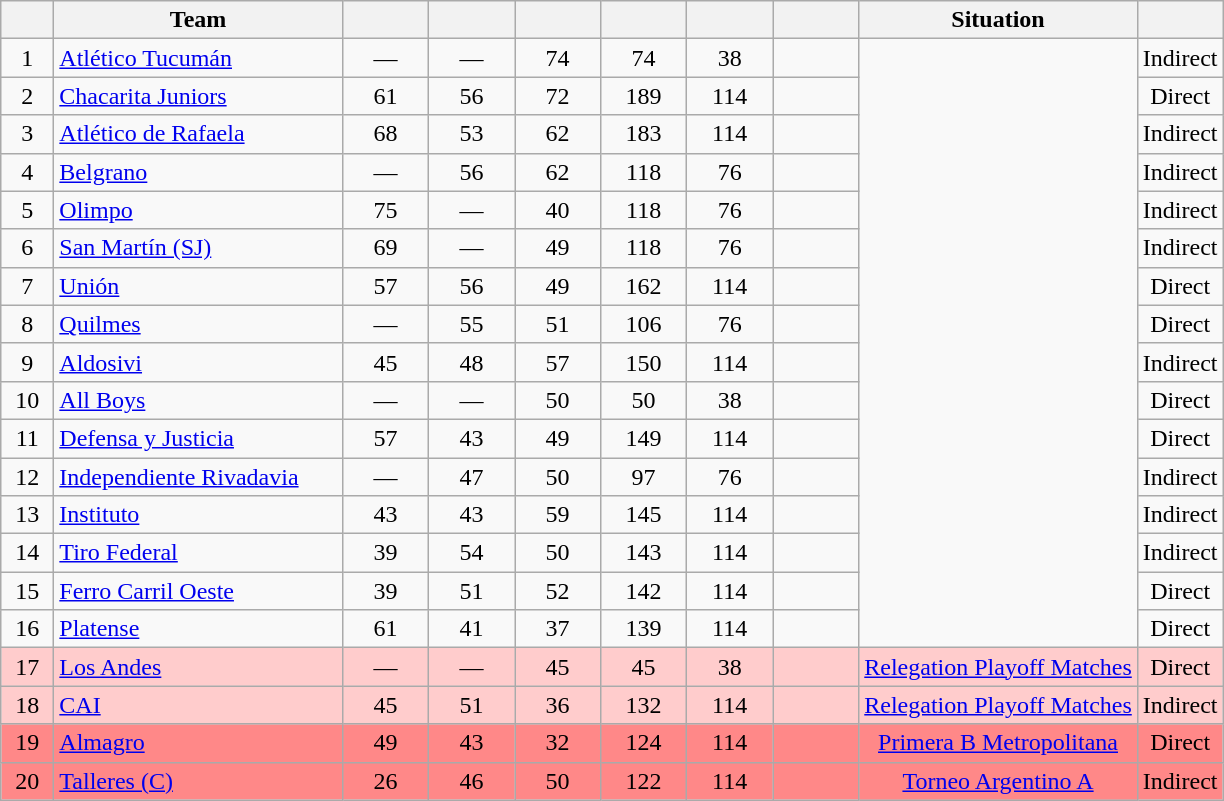<table class="wikitable" style="text-align: center;">
<tr>
<th width=28><br></th>
<th width=185>Team</th>
<th width=50></th>
<th width=50></th>
<th width=50></th>
<th width=50></th>
<th width=50></th>
<th width=50><br></th>
<th>Situation</th>
<th><br></th>
</tr>
<tr>
<td>1</td>
<td align="left"><a href='#'>Atlético Tucumán</a></td>
<td>—</td>
<td>—</td>
<td>74</td>
<td>74</td>
<td>38</td>
<td><strong></strong></td>
<td rowspan=16></td>
<td>Indirect</td>
</tr>
<tr>
<td>2</td>
<td align="left"><a href='#'>Chacarita Juniors</a></td>
<td>61</td>
<td>56</td>
<td>72</td>
<td>189</td>
<td>114</td>
<td><strong></strong></td>
<td>Direct</td>
</tr>
<tr>
<td>3</td>
<td align="left"><a href='#'>Atlético de Rafaela</a></td>
<td>68</td>
<td>53</td>
<td>62</td>
<td>183</td>
<td>114</td>
<td><strong></strong></td>
<td>Indirect</td>
</tr>
<tr>
<td>4</td>
<td align="left"><a href='#'>Belgrano</a></td>
<td>—</td>
<td>56</td>
<td>62</td>
<td>118</td>
<td>76</td>
<td><strong></strong></td>
<td>Indirect</td>
</tr>
<tr>
<td>5</td>
<td align="left"><a href='#'>Olimpo</a></td>
<td>75</td>
<td>—</td>
<td>40</td>
<td>118</td>
<td>76</td>
<td><strong></strong></td>
<td>Indirect</td>
</tr>
<tr>
<td>6</td>
<td align="left"><a href='#'>San Martín (SJ)</a></td>
<td>69</td>
<td>—</td>
<td>49</td>
<td>118</td>
<td>76</td>
<td><strong></strong></td>
<td>Indirect</td>
</tr>
<tr>
<td>7</td>
<td align="left"><a href='#'>Unión</a></td>
<td>57</td>
<td>56</td>
<td>49</td>
<td>162</td>
<td>114</td>
<td><strong></strong></td>
<td>Direct</td>
</tr>
<tr>
<td>8</td>
<td align="left"><a href='#'>Quilmes</a></td>
<td>—</td>
<td>55</td>
<td>51</td>
<td>106</td>
<td>76</td>
<td><strong></strong></td>
<td>Direct</td>
</tr>
<tr>
<td>9</td>
<td align="left"><a href='#'>Aldosivi</a></td>
<td>45</td>
<td>48</td>
<td>57</td>
<td>150</td>
<td>114</td>
<td><strong></strong></td>
<td>Indirect</td>
</tr>
<tr>
<td>10</td>
<td align="left"><a href='#'>All Boys</a></td>
<td>—</td>
<td>—</td>
<td>50</td>
<td>50</td>
<td>38</td>
<td><strong></strong></td>
<td>Direct</td>
</tr>
<tr>
<td>11</td>
<td align="left"><a href='#'>Defensa y Justicia</a></td>
<td>57</td>
<td>43</td>
<td>49</td>
<td>149</td>
<td>114</td>
<td><strong></strong></td>
<td>Direct</td>
</tr>
<tr>
<td>12</td>
<td align="left"><a href='#'>Independiente Rivadavia</a></td>
<td>—</td>
<td>47</td>
<td>50</td>
<td>97</td>
<td>76</td>
<td><strong></strong></td>
<td>Indirect</td>
</tr>
<tr>
<td>13</td>
<td align="left"><a href='#'>Instituto</a></td>
<td>43</td>
<td>43</td>
<td>59</td>
<td>145</td>
<td>114</td>
<td><strong></strong></td>
<td>Indirect</td>
</tr>
<tr>
<td>14</td>
<td align="left"><a href='#'>Tiro Federal</a></td>
<td>39</td>
<td>54</td>
<td>50</td>
<td>143</td>
<td>114</td>
<td><strong></strong></td>
<td>Indirect</td>
</tr>
<tr>
<td>15</td>
<td align="left"><a href='#'>Ferro Carril Oeste</a></td>
<td>39</td>
<td>51</td>
<td>52</td>
<td>142</td>
<td>114</td>
<td><strong></strong></td>
<td>Direct</td>
</tr>
<tr>
<td>16</td>
<td align="left"><a href='#'>Platense</a></td>
<td>61</td>
<td>41</td>
<td>37</td>
<td>139</td>
<td>114</td>
<td><strong></strong></td>
<td>Direct</td>
</tr>
<tr bgcolor=#FFCCCC>
<td>17</td>
<td align="left"><a href='#'>Los Andes</a></td>
<td>—</td>
<td>—</td>
<td>45</td>
<td>45</td>
<td>38</td>
<td><strong></strong></td>
<td bgcolor=#FFCCCC><a href='#'>Relegation Playoff Matches</a></td>
<td>Direct</td>
</tr>
<tr bgcolor=#FFCCCC>
<td>18</td>
<td align="left"><a href='#'>CAI</a></td>
<td>45</td>
<td>51</td>
<td>36</td>
<td>132</td>
<td>114</td>
<td><strong></strong></td>
<td bgcolor=#FFCCCC><a href='#'>Relegation Playoff Matches</a></td>
<td>Indirect</td>
</tr>
<tr bgcolor=#FF8888>
<td>19</td>
<td align="left"><a href='#'>Almagro</a></td>
<td>49</td>
<td>43</td>
<td>32</td>
<td>124</td>
<td>114</td>
<td><strong></strong></td>
<td bgcolor=#FF8888><a href='#'>Primera B Metropolitana</a></td>
<td>Direct</td>
</tr>
<tr bgcolor=#FF8888>
<td>20</td>
<td align="left"><a href='#'>Talleres (C)</a></td>
<td>26</td>
<td>46</td>
<td>50</td>
<td>122</td>
<td>114</td>
<td><strong></strong></td>
<td bgcolor=#FF8888><a href='#'>Torneo Argentino A</a></td>
<td>Indirect</td>
</tr>
</table>
